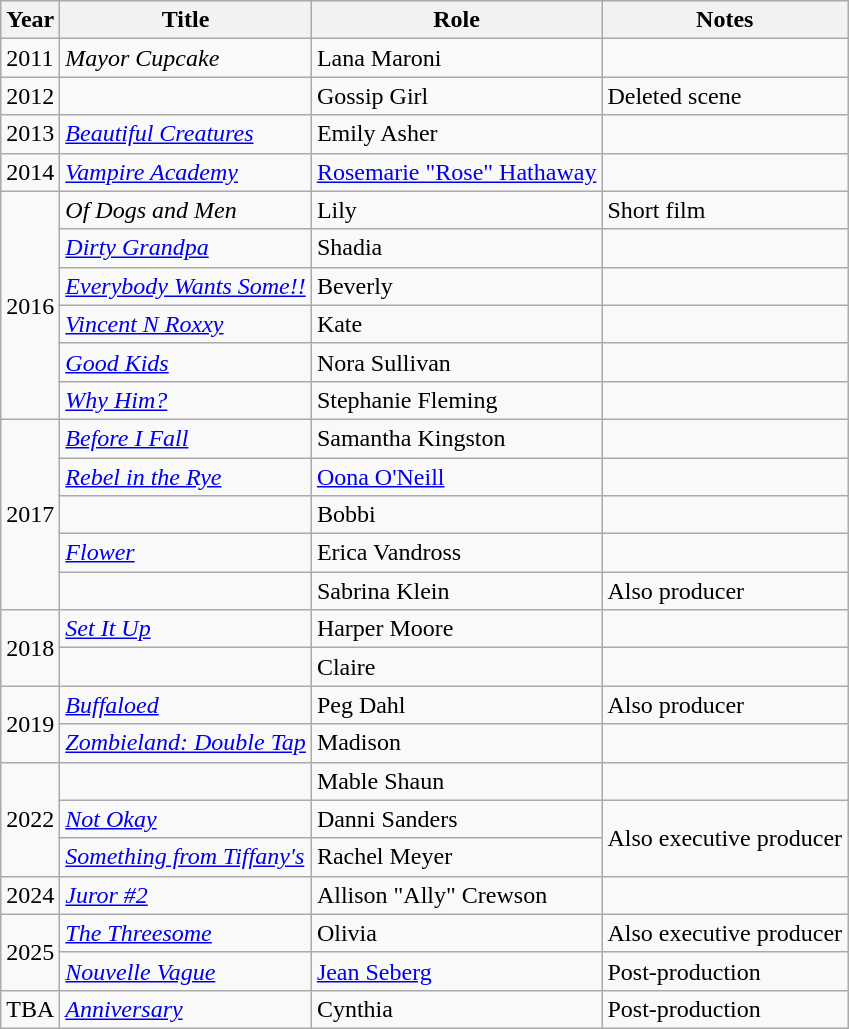<table class="wikitable sortable">
<tr>
<th>Year</th>
<th>Title</th>
<th>Role</th>
<th class="unsortable">Notes</th>
</tr>
<tr>
<td>2011</td>
<td><em>Mayor Cupcake</em></td>
<td>Lana Maroni</td>
<td></td>
</tr>
<tr>
<td>2012</td>
<td><em></em></td>
<td>Gossip Girl</td>
<td>Deleted scene</td>
</tr>
<tr>
<td>2013</td>
<td><em><a href='#'>Beautiful Creatures</a></em></td>
<td>Emily Asher</td>
<td></td>
</tr>
<tr>
<td>2014</td>
<td><em><a href='#'>Vampire Academy</a></em></td>
<td><a href='#'>Rosemarie "Rose" Hathaway</a></td>
<td></td>
</tr>
<tr>
<td rowspan=6>2016</td>
<td><em>Of Dogs and Men</em></td>
<td>Lily</td>
<td>Short film</td>
</tr>
<tr>
<td><em><a href='#'>Dirty Grandpa</a></em></td>
<td>Shadia</td>
<td></td>
</tr>
<tr>
<td><em><a href='#'>Everybody Wants Some!!</a></em></td>
<td>Beverly</td>
<td></td>
</tr>
<tr>
<td><em><a href='#'>Vincent N Roxxy</a></em></td>
<td>Kate</td>
<td></td>
</tr>
<tr>
<td><em><a href='#'>Good Kids</a></em></td>
<td>Nora Sullivan</td>
<td></td>
</tr>
<tr>
<td><em><a href='#'>Why Him?</a></em></td>
<td>Stephanie Fleming</td>
<td></td>
</tr>
<tr>
<td rowspan=5>2017</td>
<td><em><a href='#'>Before I Fall</a></em></td>
<td>Samantha Kingston</td>
<td></td>
</tr>
<tr>
<td><em><a href='#'>Rebel in the Rye</a></em></td>
<td><a href='#'>Oona O'Neill</a></td>
<td></td>
</tr>
<tr>
<td><em></em></td>
<td>Bobbi</td>
<td></td>
</tr>
<tr>
<td><em><a href='#'>Flower</a></em></td>
<td>Erica Vandross</td>
<td></td>
</tr>
<tr>
<td><em></em></td>
<td>Sabrina Klein</td>
<td>Also producer</td>
</tr>
<tr>
<td rowspan=2>2018</td>
<td><em><a href='#'>Set It Up</a></em></td>
<td>Harper Moore</td>
<td></td>
</tr>
<tr>
<td><em></em></td>
<td>Claire</td>
<td></td>
</tr>
<tr>
<td rowspan=2>2019</td>
<td><em><a href='#'>Buffaloed</a></em></td>
<td>Peg Dahl</td>
<td>Also producer</td>
</tr>
<tr>
<td><em><a href='#'>Zombieland: Double Tap</a></em></td>
<td>Madison</td>
<td></td>
</tr>
<tr>
<td rowspan=3>2022</td>
<td><em></em></td>
<td>Mable Shaun</td>
<td></td>
</tr>
<tr>
<td><em><a href='#'>Not Okay</a></em></td>
<td>Danni Sanders</td>
<td rowspan="2">Also executive producer</td>
</tr>
<tr>
<td><em><a href='#'>Something from Tiffany's</a></em></td>
<td>Rachel Meyer</td>
</tr>
<tr>
<td>2024</td>
<td><em><a href='#'>Juror #2</a></em></td>
<td>Allison "Ally" Crewson</td>
<td></td>
</tr>
<tr>
<td rowspan="2">2025</td>
<td><em><a href='#'>The Threesome</a></em></td>
<td>Olivia</td>
<td>Also executive producer</td>
</tr>
<tr>
<td><em><a href='#'>Nouvelle Vague</a></em></td>
<td><a href='#'>Jean Seberg</a></td>
<td>Post-production</td>
</tr>
<tr>
<td>TBA</td>
<td><em><a href='#'>Anniversary</a></em></td>
<td>Cynthia</td>
<td>Post-production</td>
</tr>
</table>
